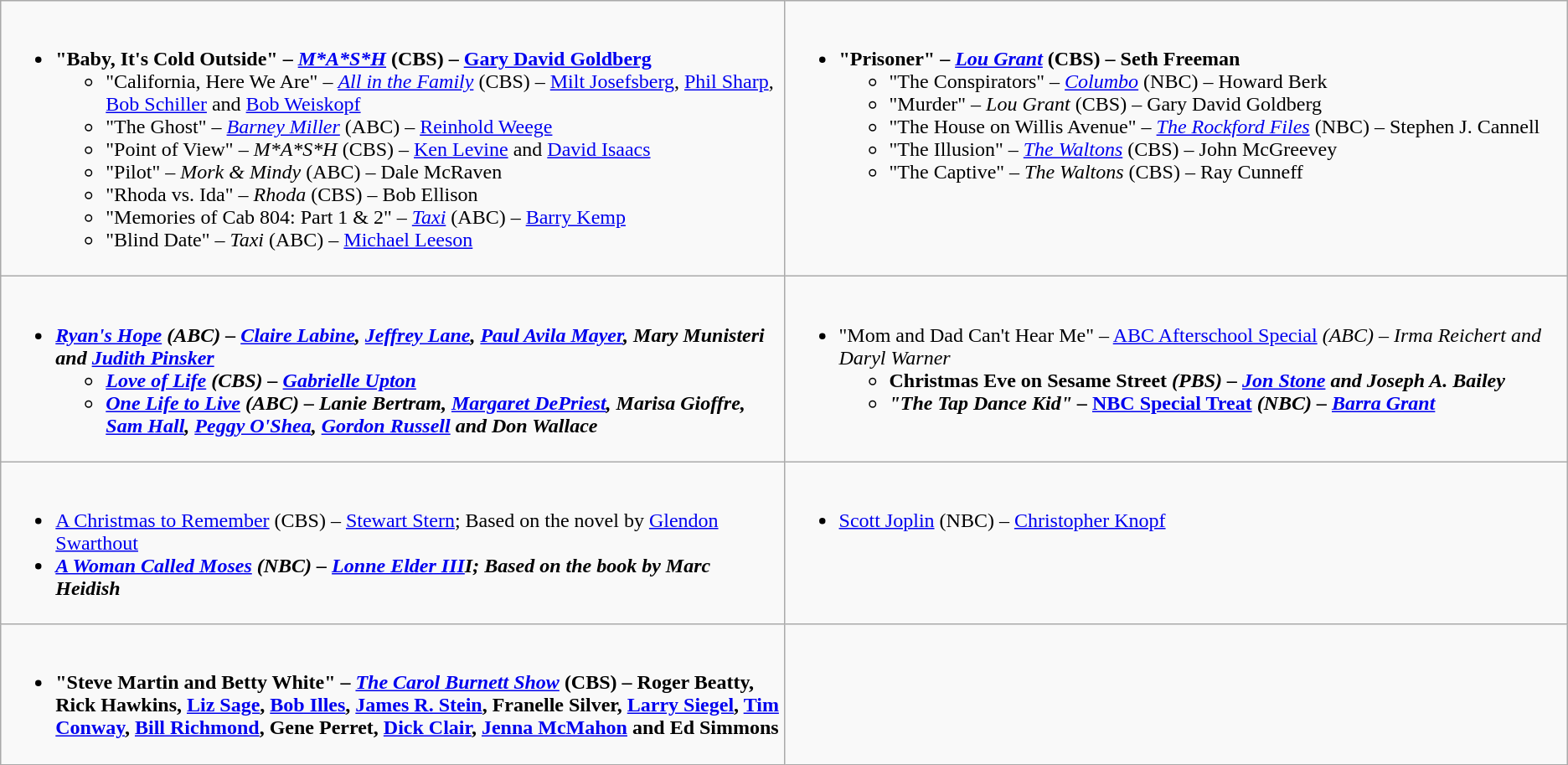<table class="wikitable">
<tr>
<td valign="top" width="50%"><br><ul><li><strong>"Baby, It's Cold Outside" – <em><a href='#'>M*A*S*H</a></em> (CBS) – <a href='#'>Gary David Goldberg</a></strong><ul><li>"California, Here We Are" – <em><a href='#'>All in the Family</a></em> (CBS) – <a href='#'>Milt Josefsberg</a>, <a href='#'>Phil Sharp</a>, <a href='#'>Bob Schiller</a> and <a href='#'>Bob Weiskopf</a></li><li>"The Ghost" – <em><a href='#'>Barney Miller</a></em> (ABC) – <a href='#'>Reinhold Weege</a></li><li>"Point of View" – <em>M*A*S*H</em> (CBS) – <a href='#'>Ken Levine</a> and <a href='#'>David Isaacs</a></li><li>"Pilot" – <em>Mork & Mindy</em> (ABC) – Dale McRaven</li><li>"Rhoda vs. Ida" – <em>Rhoda</em> (CBS) – Bob Ellison</li><li>"Memories of Cab 804: Part 1 & 2" – <em><a href='#'>Taxi</a></em> (ABC) – <a href='#'>Barry Kemp</a></li><li>"Blind Date" – <em>Taxi</em> (ABC) – <a href='#'>Michael Leeson</a></li></ul></li></ul></td>
<td valign="top" width="50%"><br><ul><li><strong>"Prisoner" – <em><a href='#'>Lou Grant</a></em> (CBS) – Seth Freeman</strong><ul><li>"The Conspirators" – <em><a href='#'>Columbo</a></em> (NBC) – Howard Berk</li><li>"Murder" – <em>Lou Grant</em> (CBS) – Gary David Goldberg</li><li>"The House on Willis Avenue" – <em><a href='#'>The Rockford Files</a></em> (NBC) – Stephen J. Cannell</li><li>"The Illusion" – <em><a href='#'>The Waltons</a></em> (CBS) – John McGreevey</li><li>"The Captive" – <em>The Waltons</em> (CBS) – Ray Cunneff</li></ul></li></ul></td>
</tr>
<tr>
<td valign="top" width="50%"><br><ul><li><strong><em><a href='#'>Ryan's Hope</a><em> (ABC) – <a href='#'>Claire Labine</a>, <a href='#'>Jeffrey Lane</a>, <a href='#'>Paul Avila Mayer</a>, Mary Munisteri and <a href='#'>Judith Pinsker</a><strong><ul><li></em><a href='#'>Love of Life</a><em> (CBS) – <a href='#'>Gabrielle Upton</a></li><li></em><a href='#'>One Life to Live</a><em> (ABC) – Lanie Bertram, <a href='#'>Margaret DePriest</a>, Marisa Gioffre, <a href='#'>Sam Hall</a>, <a href='#'>Peggy O'Shea</a>, <a href='#'>Gordon Russell</a> and Don Wallace</li></ul></li></ul></td>
<td valign="top" width="50%"><br><ul><li></strong>"Mom and Dad Can't Hear Me" – </em><a href='#'>ABC Afterschool Special</a><em> (ABC) – Irma Reichert and Daryl Warner<strong><ul><li></em>Christmas Eve on Sesame Street<em> (PBS) – <a href='#'>Jon Stone</a> and Joseph A. Bailey</li><li>"The Tap Dance Kid" – </em><a href='#'>NBC Special Treat</a><em> (NBC) – <a href='#'>Barra Grant</a></li></ul></li></ul></td>
</tr>
<tr>
<td valign="top" width="50%"><br><ul><li></em></strong><a href='#'>A Christmas to Remember</a></em> (CBS) – <a href='#'>Stewart Stern</a>; Based on the novel by <a href='#'>Glendon Swarthout</a></strong></li><li><strong><em><a href='#'>A Woman Called Moses</a><em> (NBC) – <a href='#'>Lonne Elder III</a>I; Based on the book by Marc Heidish<strong></li></ul></td>
<td valign="top" width="50%"><br><ul><li></em></strong><a href='#'>Scott Joplin</a></em> (NBC) – <a href='#'>Christopher Knopf</a></strong></li></ul></td>
</tr>
<tr>
<td valign="top" width="50%"><br><ul><li><strong>"Steve Martin and Betty White" – <em><a href='#'>The Carol Burnett Show</a></em> (CBS) – Roger Beatty, Rick Hawkins, <a href='#'>Liz Sage</a>, <a href='#'>Bob Illes</a>, <a href='#'>James R. Stein</a>, Franelle Silver, <a href='#'>Larry Siegel</a>, <a href='#'>Tim Conway</a>, <a href='#'>Bill Richmond</a>, Gene Perret, <a href='#'>Dick Clair</a>, <a href='#'>Jenna McMahon</a> and Ed Simmons</strong></li></ul></td>
</tr>
</table>
